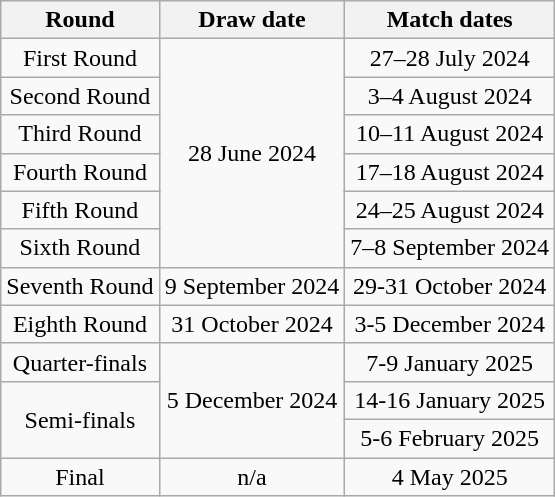<table class="wikitable" style="text-align:center">
<tr>
<th>Round</th>
<th>Draw date</th>
<th>Match dates</th>
</tr>
<tr>
<td>First Round</td>
<td rowspan=6>28 June 2024</td>
<td>27–28 July 2024</td>
</tr>
<tr>
<td>Second Round</td>
<td>3–4 August 2024</td>
</tr>
<tr>
<td>Third Round</td>
<td>10–11 August 2024</td>
</tr>
<tr>
<td>Fourth Round</td>
<td>17–18 August 2024</td>
</tr>
<tr>
<td>Fifth Round</td>
<td>24–25 August 2024</td>
</tr>
<tr>
<td>Sixth Round</td>
<td>7–8 September 2024</td>
</tr>
<tr>
<td>Seventh Round</td>
<td>9 September 2024</td>
<td>29-31 October 2024</td>
</tr>
<tr>
<td>Eighth Round</td>
<td>31 October 2024</td>
<td>3-5 December 2024</td>
</tr>
<tr>
<td>Quarter-finals</td>
<td rowspan=3>5 December 2024</td>
<td>7-9 January 2025</td>
</tr>
<tr>
<td rowspan="2">Semi-finals</td>
<td>14-16 January 2025</td>
</tr>
<tr>
<td>5-6 February 2025</td>
</tr>
<tr>
<td>Final</td>
<td>n/a</td>
<td>4 May 2025</td>
</tr>
</table>
